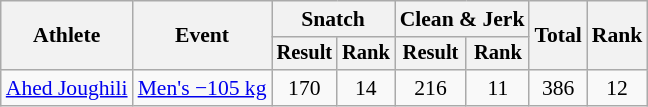<table class="wikitable" style="font-size:90%">
<tr>
<th rowspan="2">Athlete</th>
<th rowspan="2">Event</th>
<th colspan="2">Snatch</th>
<th colspan="2">Clean & Jerk</th>
<th rowspan="2">Total</th>
<th rowspan="2">Rank</th>
</tr>
<tr style="font-size:95%">
<th>Result</th>
<th>Rank</th>
<th>Result</th>
<th>Rank</th>
</tr>
<tr align=center>
<td align=left><a href='#'>Ahed Joughili</a></td>
<td align=left><a href='#'>Men's −105 kg</a></td>
<td>170</td>
<td>14</td>
<td>216</td>
<td>11</td>
<td>386</td>
<td>12</td>
</tr>
</table>
